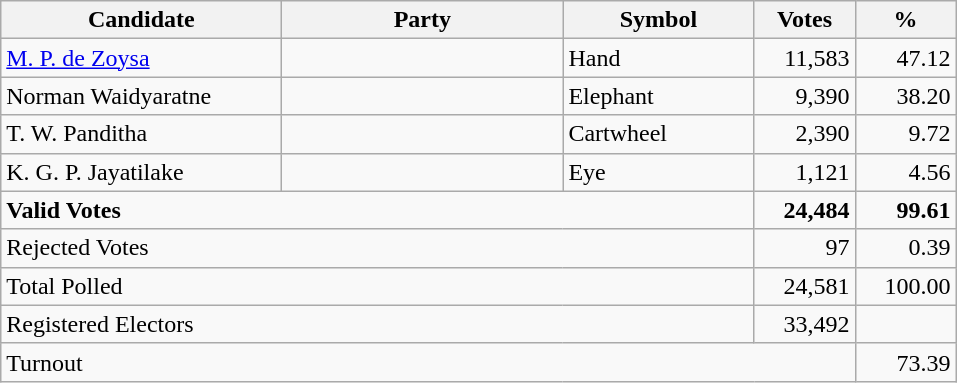<table class="wikitable" border="1" style="text-align:right;">
<tr>
<th align=left width="180">Candidate</th>
<th align=left width="180">Party</th>
<th align=left width="120">Symbol</th>
<th align=left width="60">Votes</th>
<th align=left width="60">%</th>
</tr>
<tr>
<td align=left><a href='#'>M. P. de Zoysa</a></td>
<td></td>
<td align=left>Hand</td>
<td align=right>11,583</td>
<td align=right>47.12</td>
</tr>
<tr>
<td align=left>Norman Waidyaratne</td>
<td></td>
<td align=left>Elephant</td>
<td align=right>9,390</td>
<td align=right>38.20</td>
</tr>
<tr>
<td align=left>T. W. Panditha</td>
<td></td>
<td align=left>Cartwheel</td>
<td align=right>2,390</td>
<td align=right>9.72</td>
</tr>
<tr>
<td align=left>K. G. P. Jayatilake</td>
<td></td>
<td align=left>Eye</td>
<td align=right>1,121</td>
<td align=right>4.56</td>
</tr>
<tr>
<td align=left colspan=3><strong>Valid Votes</strong></td>
<td align=right><strong>24,484</strong></td>
<td align=right><strong>99.61</strong></td>
</tr>
<tr>
<td align=left colspan=3>Rejected Votes</td>
<td align=right>97</td>
<td align=right>0.39</td>
</tr>
<tr>
<td align=left colspan=3>Total Polled</td>
<td align=right>24,581</td>
<td align=right>100.00</td>
</tr>
<tr>
<td align=left colspan=3>Registered Electors</td>
<td align=right>33,492</td>
<td></td>
</tr>
<tr>
<td align=left colspan=4>Turnout</td>
<td>73.39</td>
</tr>
</table>
